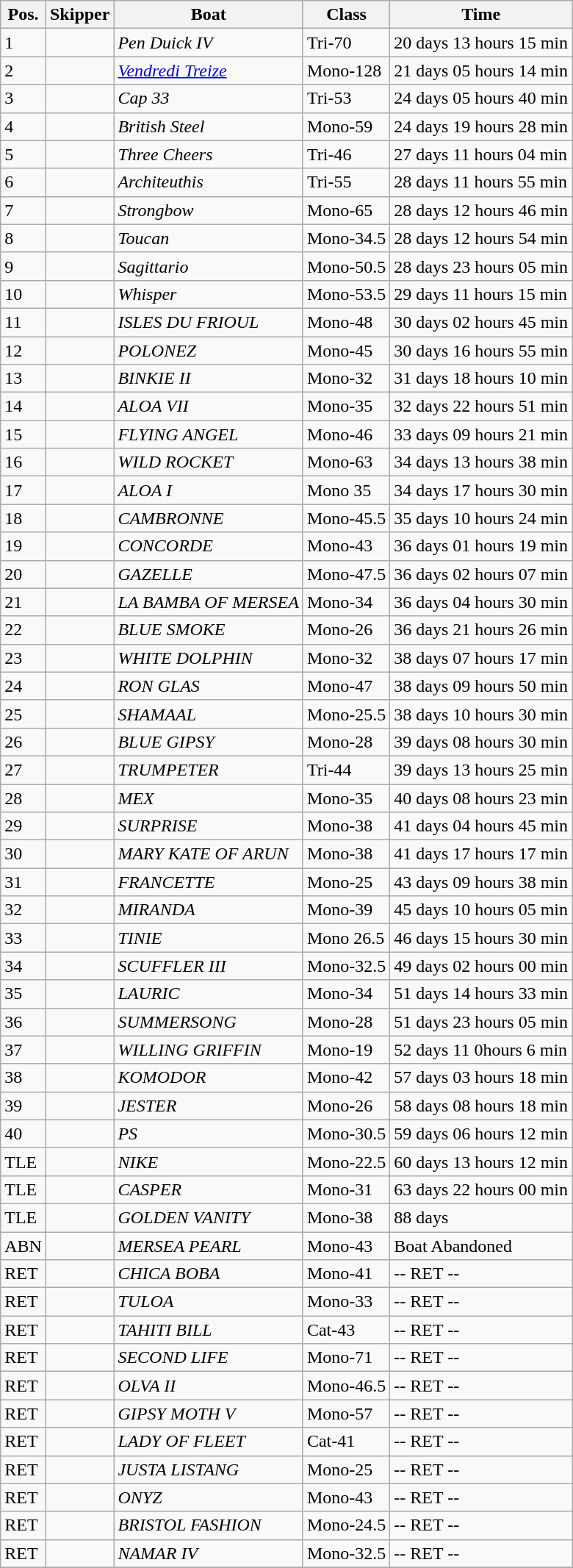<table class=wikitable>
<tr>
<th>Pos.</th>
<th>Skipper</th>
<th>Boat</th>
<th>Class</th>
<th>Time</th>
</tr>
<tr>
<td>1</td>
<td></td>
<td><em>Pen Duick IV</em></td>
<td>Tri-70</td>
<td>20 days 13 hours 15 min</td>
</tr>
<tr>
<td>2</td>
<td></td>
<td><em><a href='#'>Vendredi Treize</a></em></td>
<td>Mono-128</td>
<td>21 days 05 hours 14 min</td>
</tr>
<tr>
<td>3</td>
<td></td>
<td><em>Cap 33</em></td>
<td>Tri-53</td>
<td>24 days 05 hours 40 min</td>
</tr>
<tr>
<td>4</td>
<td></td>
<td><em>British Steel</em></td>
<td>Mono-59</td>
<td>24 days 19 hours 28 min</td>
</tr>
<tr>
<td>5</td>
<td></td>
<td><em>Three Cheers</em></td>
<td>Tri-46</td>
<td>27 days 11 hours 04 min</td>
</tr>
<tr>
<td>6</td>
<td></td>
<td><em>Architeuthis</em></td>
<td>Tri-55</td>
<td>28 days 11 hours 55 min</td>
</tr>
<tr>
<td>7</td>
<td></td>
<td><em>Strongbow</em></td>
<td>Mono-65</td>
<td>28 days 12 hours 46 min</td>
</tr>
<tr>
<td>8</td>
<td></td>
<td><em>Toucan</em></td>
<td>Mono-34.5</td>
<td>28 days 12 hours 54 min</td>
</tr>
<tr>
<td>9</td>
<td></td>
<td><em>Sagittario</em></td>
<td>Mono-50.5</td>
<td>28 days 23 hours 05 min</td>
</tr>
<tr>
<td>10</td>
<td></td>
<td><em>Whisper</em></td>
<td>Mono-53.5</td>
<td>29 days 11 hours 15 min</td>
</tr>
<tr>
<td>11</td>
<td></td>
<td><em>ISLES DU FRIOUL</em></td>
<td>Mono-48</td>
<td>30 days 02 hours 45 min</td>
</tr>
<tr>
<td>12</td>
<td></td>
<td><em>POLONEZ</em></td>
<td>Mono-45</td>
<td>30 days 16 hours 55 min</td>
</tr>
<tr>
<td>13</td>
<td></td>
<td><em>BINKIE II</em></td>
<td>Mono-32</td>
<td>31 days 18 hours 10 min</td>
</tr>
<tr>
<td>14</td>
<td></td>
<td><em>ALOA VII</em></td>
<td>Mono-35</td>
<td>32 days 22 hours 51 min</td>
</tr>
<tr>
<td>15</td>
<td></td>
<td><em>FLYING ANGEL</em></td>
<td>Mono-46</td>
<td>33 days 09 hours 21 min</td>
</tr>
<tr>
<td>16</td>
<td></td>
<td><em>WILD ROCKET</em></td>
<td>Mono-63</td>
<td>34 days 13 hours 38 min</td>
</tr>
<tr>
<td>17</td>
<td></td>
<td><em>ALOA I</em></td>
<td>Mono	35</td>
<td>34 days 17 hours 30 min</td>
</tr>
<tr>
<td>18</td>
<td></td>
<td><em>CAMBRONNE</em></td>
<td>Mono-45.5</td>
<td>35 days 10 hours 24 min</td>
</tr>
<tr>
<td>19</td>
<td></td>
<td><em>CONCORDE</em></td>
<td>Mono-43</td>
<td>36 days 01 hours 19 min</td>
</tr>
<tr>
<td>20</td>
<td></td>
<td><em>GAZELLE</em></td>
<td>Mono-47.5</td>
<td>36 days 02 hours 07 min</td>
</tr>
<tr>
<td>21</td>
<td></td>
<td><em>LA BAMBA OF MERSEA</em></td>
<td>Mono-34</td>
<td>36 days 04 hours 30 min</td>
</tr>
<tr>
<td>22</td>
<td></td>
<td><em>BLUE SMOKE</em></td>
<td>Mono-26</td>
<td>36 days 21 hours 26 min</td>
</tr>
<tr>
<td>23</td>
<td></td>
<td><em>WHITE DOLPHIN</em></td>
<td>Mono-32</td>
<td>38 days 07 hours 17 min</td>
</tr>
<tr>
<td>24</td>
<td></td>
<td><em>RON GLAS</em></td>
<td>Mono-47</td>
<td>38 days 09 hours 50 min</td>
</tr>
<tr>
<td>25</td>
<td></td>
<td><em>SHAMAAL</em></td>
<td>Mono-25.5</td>
<td>38 days 10 hours 30 min</td>
</tr>
<tr>
<td>26</td>
<td></td>
<td><em>BLUE GIPSY</em></td>
<td>Mono-28</td>
<td>39 days 08 hours 30 min</td>
</tr>
<tr>
<td>27</td>
<td></td>
<td><em>TRUMPETER</em></td>
<td>Tri-44</td>
<td>39 days 13 hours 25 min</td>
</tr>
<tr>
<td>28</td>
<td></td>
<td><em>MEX</em></td>
<td>Mono-35</td>
<td>40 days 08 hours 23 min</td>
</tr>
<tr>
<td>29</td>
<td></td>
<td><em>SURPRISE</em></td>
<td>Mono-38</td>
<td>41 days 04 hours 45 min</td>
</tr>
<tr>
<td>30</td>
<td></td>
<td><em>MARY KATE OF ARUN</em></td>
<td>Mono-38</td>
<td>41 days 17 hours 17 min</td>
</tr>
<tr>
<td>31</td>
<td></td>
<td><em>FRANCETTE</em></td>
<td>Mono-25</td>
<td>43 days 09 hours 38 min</td>
</tr>
<tr>
<td>32</td>
<td></td>
<td><em>MIRANDA</em></td>
<td>Mono-39</td>
<td>45 days 10 hours 05 min</td>
</tr>
<tr>
<td>33</td>
<td></td>
<td><em>TINIE</em></td>
<td>Mono	26.5</td>
<td>46 days 15 hours 30 min</td>
</tr>
<tr>
<td>34</td>
<td></td>
<td><em>SCUFFLER III</em></td>
<td>Mono-32.5</td>
<td>49 days 02 hours 00 min</td>
</tr>
<tr>
<td>35</td>
<td></td>
<td><em>LAURIC</em></td>
<td>Mono-34</td>
<td>51 days 14 hours 33 min</td>
</tr>
<tr>
<td>36</td>
<td></td>
<td><em>SUMMERSONG</em></td>
<td>Mono-28</td>
<td>51 days 23 hours 05 min</td>
</tr>
<tr>
<td>37</td>
<td></td>
<td><em>WILLING GRIFFIN</em></td>
<td>Mono-19</td>
<td>52 days 11 0hours 6 min</td>
</tr>
<tr>
<td>38</td>
<td></td>
<td><em>KOMODOR</em></td>
<td>Mono-42</td>
<td>57 days 03 hours 18 min</td>
</tr>
<tr>
<td>39</td>
<td></td>
<td><em>JESTER</em></td>
<td>Mono-26</td>
<td>58 days 08 hours 18 min</td>
</tr>
<tr>
<td>40</td>
<td></td>
<td><em>PS</em></td>
<td>Mono-30.5</td>
<td>59 days 06 hours 12 min</td>
</tr>
<tr>
<td>TLE</td>
<td></td>
<td><em>NIKE</em></td>
<td>Mono-22.5</td>
<td>60 days 13 hours 12 min</td>
</tr>
<tr>
<td>TLE</td>
<td></td>
<td><em>CASPER</em></td>
<td>Mono-31</td>
<td>63 days 22 hours 00 min</td>
</tr>
<tr>
<td>TLE</td>
<td></td>
<td><em>GOLDEN VANITY</em></td>
<td>Mono-38</td>
<td>88	days</td>
</tr>
<tr>
<td>ABN</td>
<td></td>
<td><em>MERSEA PEARL</em></td>
<td>Mono-43</td>
<td>Boat Abandoned</td>
</tr>
<tr>
<td>RET</td>
<td></td>
<td><em>CHICA BOBA</em></td>
<td>Mono-41</td>
<td>-- RET --</td>
</tr>
<tr>
<td>RET</td>
<td></td>
<td><em>TULOA</em></td>
<td>Mono-33</td>
<td>-- RET --</td>
</tr>
<tr>
<td>RET</td>
<td></td>
<td><em>TAHITI BILL</em></td>
<td>Cat-43</td>
<td>-- RET --</td>
</tr>
<tr>
<td>RET</td>
<td></td>
<td><em>SECOND LIFE</em></td>
<td>Mono-71</td>
<td>-- RET --</td>
</tr>
<tr>
<td>RET</td>
<td></td>
<td><em>OLVA II</em></td>
<td>Mono-46.5</td>
<td>-- RET --</td>
</tr>
<tr>
<td>RET</td>
<td></td>
<td><em>GIPSY MOTH V</em></td>
<td>Mono-57</td>
<td>-- RET --</td>
</tr>
<tr>
<td>RET</td>
<td></td>
<td><em>LADY OF FLEET</em></td>
<td>Cat-41</td>
<td>-- RET --</td>
</tr>
<tr>
<td>RET</td>
<td></td>
<td><em>JUSTA LISTANG</em></td>
<td>Mono-25</td>
<td>-- RET --</td>
</tr>
<tr>
<td>RET</td>
<td></td>
<td><em>ONYZ</em></td>
<td>Mono-43</td>
<td>-- RET --</td>
</tr>
<tr>
<td>RET</td>
<td></td>
<td><em>BRISTOL FASHION</em></td>
<td>Mono-24.5</td>
<td>-- RET --</td>
</tr>
<tr>
<td>RET</td>
<td></td>
<td><em>NAMAR IV</em></td>
<td>Mono-32.5</td>
<td>-- RET --</td>
</tr>
<tr>
</tr>
</table>
